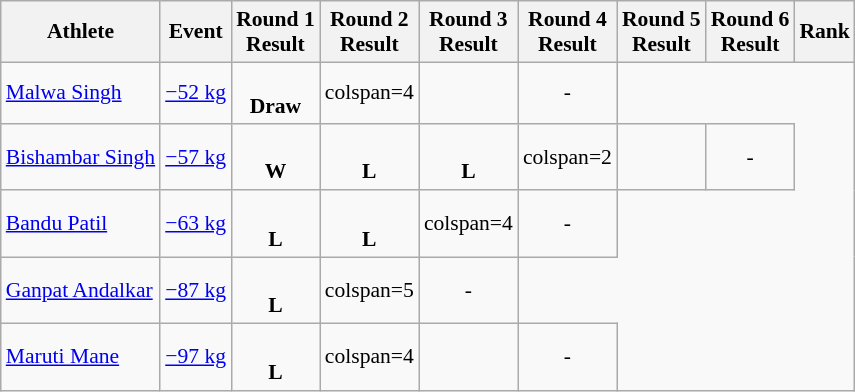<table class="wikitable" style="font-size:90%">
<tr>
<th>Athlete</th>
<th>Event</th>
<th>Round 1<br>Result</th>
<th>Round 2<br>Result</th>
<th>Round 3<br>Result</th>
<th>Round 4<br>Result</th>
<th>Round 5<br>Result</th>
<th>Round 6<br>Result</th>
<th>Rank</th>
</tr>
<tr align=center>
<td align=left><a href='#'>Malwa Singh</a></td>
<td align=left><a href='#'>−52 kg</a></td>
<td><br><strong>Draw</strong></td>
<td>colspan=4 </td>
<td></td>
<td>-</td>
</tr>
<tr align=center>
<td align=left><a href='#'>Bishambar Singh</a></td>
<td align=left><a href='#'>−57 kg</a></td>
<td><br><strong>W</strong> <sup></sup></td>
<td><br><strong>L</strong> <sup></sup></td>
<td><br><strong>L</strong> <sup></sup></td>
<td>colspan=2 </td>
<td></td>
<td>-</td>
</tr>
<tr align=center>
<td align=left><a href='#'>Bandu Patil</a></td>
<td align=left><a href='#'>−63 kg</a></td>
<td><br><strong>L</strong> <sup></sup></td>
<td><br><strong>L</strong> <sup></sup></td>
<td>colspan=4 </td>
<td>-</td>
</tr>
<tr align=center>
<td align=left><a href='#'>Ganpat Andalkar</a></td>
<td align=left><a href='#'>−87 kg</a></td>
<td><br><strong>L</strong> <sup></sup></td>
<td>colspan=5 </td>
<td>-</td>
</tr>
<tr align=center>
<td align=left><a href='#'>Maruti Mane</a></td>
<td align=left><a href='#'>−97 kg</a></td>
<td><br><strong>L</strong> <sup></sup></td>
<td>colspan=4 </td>
<td></td>
<td>-</td>
</tr>
</table>
